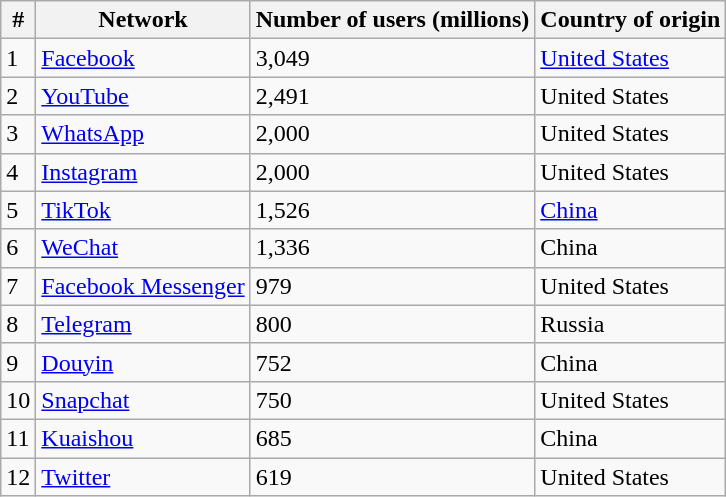<table class="wikitable sortable">
<tr>
<th>#</th>
<th>Network</th>
<th>Number of users (millions)</th>
<th>Country of origin</th>
</tr>
<tr>
<td>1</td>
<td><a href='#'>Facebook</a></td>
<td>3,049</td>
<td><a href='#'>United States</a></td>
</tr>
<tr>
<td>2</td>
<td><a href='#'>YouTube</a></td>
<td>2,491</td>
<td>United States</td>
</tr>
<tr>
<td>3</td>
<td><a href='#'>WhatsApp</a></td>
<td>2,000</td>
<td>United States</td>
</tr>
<tr>
<td>4</td>
<td><a href='#'>Instagram</a></td>
<td>2,000</td>
<td>United States</td>
</tr>
<tr>
<td>5</td>
<td><a href='#'>TikTok</a></td>
<td>1,526</td>
<td><a href='#'>China</a></td>
</tr>
<tr>
<td>6</td>
<td><a href='#'>WeChat</a></td>
<td>1,336</td>
<td>China</td>
</tr>
<tr>
<td>7</td>
<td><a href='#'>Facebook Messenger</a></td>
<td>979</td>
<td>United States</td>
</tr>
<tr>
<td>8</td>
<td><a href='#'>Telegram</a></td>
<td>800</td>
<td>Russia</td>
</tr>
<tr>
<td>9</td>
<td><a href='#'>Douyin</a></td>
<td>752</td>
<td>China</td>
</tr>
<tr>
<td>10</td>
<td><a href='#'>Snapchat</a></td>
<td>750</td>
<td>United States</td>
</tr>
<tr>
<td>11</td>
<td><a href='#'>Kuaishou</a></td>
<td>685</td>
<td>China</td>
</tr>
<tr>
<td>12</td>
<td><a href='#'>Twitter</a></td>
<td>619</td>
<td>United States</td>
</tr>
</table>
